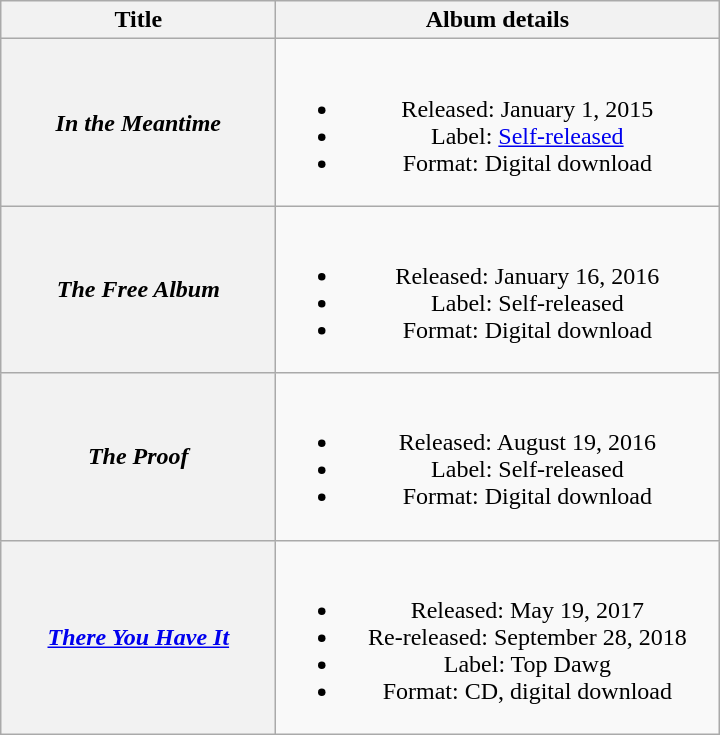<table class="wikitable plainrowheaders" style="text-align:center;">
<tr>
<th scope="col" style="width:11em;">Title</th>
<th scope="col" style="width:18em;">Album details</th>
</tr>
<tr>
<th scope="row"><em>In the Meantime</em></th>
<td><br><ul><li>Released: January 1, 2015</li><li>Label: <a href='#'>Self-released</a></li><li>Format: Digital download</li></ul></td>
</tr>
<tr>
<th scope="row"><em>The Free Album</em></th>
<td><br><ul><li>Released: January 16, 2016</li><li>Label: Self-released</li><li>Format: Digital download</li></ul></td>
</tr>
<tr>
<th scope="row"><em>The Proof</em></th>
<td><br><ul><li>Released: August 19, 2016</li><li>Label: Self-released</li><li>Format: Digital download</li></ul></td>
</tr>
<tr>
<th scope="row"><em><a href='#'>There You Have It</a></em></th>
<td><br><ul><li>Released: May 19, 2017</li><li>Re-released: September 28, 2018</li><li>Label: Top Dawg</li><li>Format: CD, digital download</li></ul></td>
</tr>
</table>
